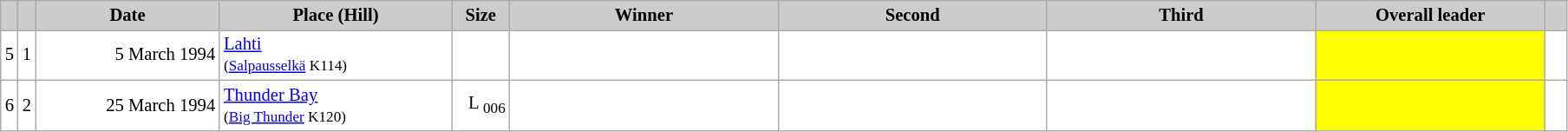<table class="wikitable plainrowheaders" style="background:#fff; font-size:86%; line-height:16px; border:grey solid 1px; border-collapse:collapse;">
<tr style="background:#ccc; text-align:center;">
<th scope="col" style="background:#ccc; width=30 px;"></th>
<th scope="col" style="background:#ccc; width=30 px;"></th>
<th scope="col" style="background:#ccc; width:135px;">Date</th>
<th scope="col" style="background:#ccc; width:172px;">Place (Hill)</th>
<th scope="col" style="background:#ccc; width:38px;">Size</th>
<th scope="col" style="background:#ccc; width:200px;">Winner</th>
<th scope="col" style="background:#ccc; width:200px;">Second</th>
<th scope="col" style="background:#ccc; width:200px;">Third</th>
<th scope="col" style="background:#ccc; width:170px;">Overall leader</th>
<th scope="col" style="background:#ccc; width:10px;"></th>
</tr>
<tr>
<td align=center>5</td>
<td align=center>1</td>
<td align=right>5 March 1994</td>
<td> <a href='#'>Lahti</a><br><small>(<a href='#'>Salpausselkä</a> K114)</small></td>
<td align=right></td>
<td></td>
<td></td>
<td></td>
<td bgcolor=yellow></td>
<td></td>
</tr>
<tr>
<td align=center>6</td>
<td align=center>2</td>
<td align=right>25 March 1994</td>
<td> <a href='#'>Thunder Bay</a><br><small>(<a href='#'>Big Thunder</a> K120)</small></td>
<td align=right>L <sub>006</sub></td>
<td></td>
<td></td>
<td></td>
<td bgcolor=yellow></td>
<td></td>
</tr>
</table>
